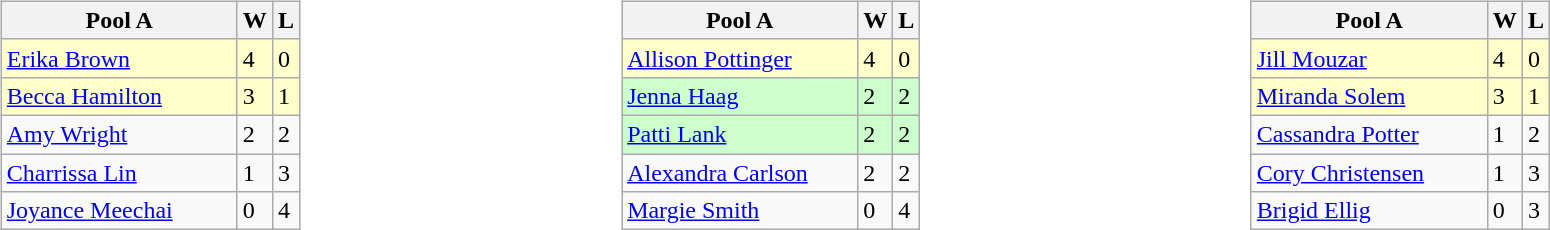<table>
<tr>
<td valign=top width=10%><br><table class=wikitable>
<tr>
<th width=150>Pool A</th>
<th>W</th>
<th>L</th>
</tr>
<tr bgcolor=#ffffcc>
<td> <a href='#'>Erika Brown</a></td>
<td>4</td>
<td>0</td>
</tr>
<tr bgcolor=#ffffcc>
<td> <a href='#'>Becca Hamilton</a></td>
<td>3</td>
<td>1</td>
</tr>
<tr>
<td> <a href='#'>Amy Wright</a></td>
<td>2</td>
<td>2</td>
</tr>
<tr>
<td> <a href='#'>Charrissa Lin</a></td>
<td>1</td>
<td>3</td>
</tr>
<tr>
<td> <a href='#'>Joyance Meechai</a></td>
<td>0</td>
<td>4</td>
</tr>
</table>
</td>
<td valign=top width=10%><br><table class=wikitable>
<tr>
<th width=150>Pool A</th>
<th>W</th>
<th>L</th>
</tr>
<tr bgcolor=#ffffcc>
<td> <a href='#'>Allison Pottinger</a></td>
<td>4</td>
<td>0</td>
</tr>
<tr bgcolor=#ccffcc>
<td> <a href='#'>Jenna Haag</a></td>
<td>2</td>
<td>2</td>
</tr>
<tr bgcolor=#ccffcc>
<td> <a href='#'>Patti Lank</a></td>
<td>2</td>
<td>2</td>
</tr>
<tr>
<td> <a href='#'>Alexandra Carlson</a></td>
<td>2</td>
<td>2</td>
</tr>
<tr>
<td> <a href='#'>Margie Smith</a></td>
<td>0</td>
<td>4</td>
</tr>
</table>
</td>
<td valign=top width=10%><br><table class=wikitable>
<tr>
<th width=150>Pool A</th>
<th>W</th>
<th>L</th>
</tr>
<tr bgcolor=#ffffcc>
<td> <a href='#'>Jill Mouzar</a></td>
<td>4</td>
<td>0</td>
</tr>
<tr bgcolor=#ffffcc>
<td> <a href='#'>Miranda Solem</a></td>
<td>3</td>
<td>1</td>
</tr>
<tr>
<td> <a href='#'>Cassandra Potter</a></td>
<td>1</td>
<td>2</td>
</tr>
<tr>
<td> <a href='#'>Cory Christensen</a></td>
<td>1</td>
<td>3</td>
</tr>
<tr>
<td> <a href='#'>Brigid Ellig</a></td>
<td>0</td>
<td>3</td>
</tr>
</table>
</td>
</tr>
</table>
